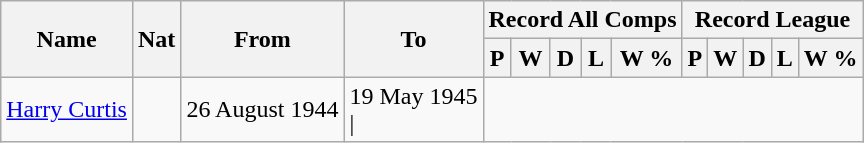<table class="wikitable" style="text-align: center">
<tr>
<th rowspan="2">Name</th>
<th rowspan="2">Nat</th>
<th rowspan="2">From</th>
<th rowspan="2">To</th>
<th colspan="5">Record All Comps</th>
<th colspan="5">Record League</th>
</tr>
<tr>
<th>P</th>
<th>W</th>
<th>D</th>
<th>L</th>
<th>W %</th>
<th>P</th>
<th>W</th>
<th>D</th>
<th>L</th>
<th>W %</th>
</tr>
<tr>
<td align=left><a href='#'>Harry Curtis</a></td>
<td></td>
<td align=left>26 August 1944</td>
<td align=left>19 May 1945<br>|</td>
</tr>
</table>
